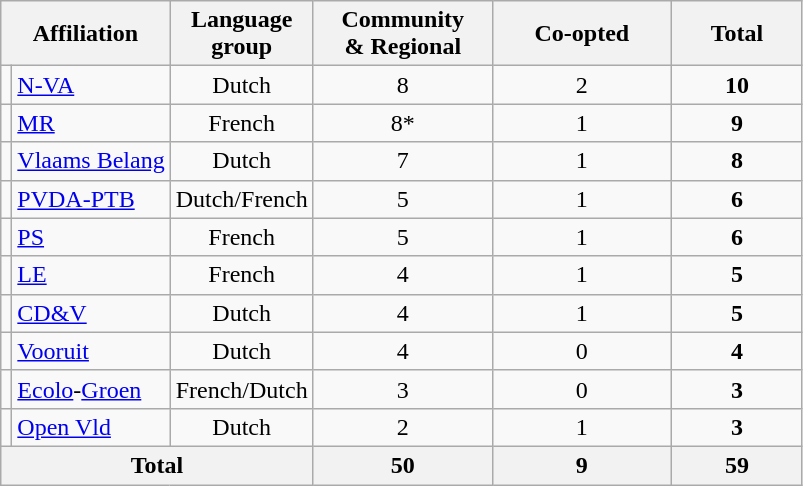<table class="wikitable" style="text-align: center;">
<tr>
<th colspan="2">Affiliation</th>
<th>Language<br>group</th>
<th style="width: 7em;">Community<br>& Regional</th>
<th style="width: 7em;">Co-opted</th>
<th style="width: 5em;">Total</th>
</tr>
<tr>
<td></td>
<td style="text-align: left;"><a href='#'>N-VA</a></td>
<td>Dutch</td>
<td>8</td>
<td>2</td>
<td><strong>10</strong></td>
</tr>
<tr>
<td></td>
<td style="text-align: left;"><a href='#'>MR</a></td>
<td>French</td>
<td>8*</td>
<td>1</td>
<td><strong>9</strong></td>
</tr>
<tr>
<td></td>
<td style="text-align: left;"><a href='#'>Vlaams Belang</a></td>
<td>Dutch</td>
<td>7</td>
<td>1</td>
<td><strong>8</strong></td>
</tr>
<tr>
<td></td>
<td style="text-align: left;"><a href='#'>PVDA-PTB</a></td>
<td>Dutch/French</td>
<td>5</td>
<td>1</td>
<td><strong>6</strong></td>
</tr>
<tr>
<td></td>
<td style="text-align: left;"><a href='#'>PS</a></td>
<td>French</td>
<td>5</td>
<td>1</td>
<td><strong>6</strong></td>
</tr>
<tr>
<td></td>
<td style="text-align: left;"><a href='#'>LE</a></td>
<td>French</td>
<td>4</td>
<td>1</td>
<td><strong>5</strong></td>
</tr>
<tr>
<td></td>
<td style="text-align: left;"><a href='#'>CD&V</a></td>
<td>Dutch</td>
<td>4</td>
<td>1</td>
<td><strong>5</strong></td>
</tr>
<tr>
<td></td>
<td style="text-align: left;"><a href='#'>Vooruit</a></td>
<td>Dutch</td>
<td>4</td>
<td>0</td>
<td><strong>4</strong></td>
</tr>
<tr>
<td></td>
<td style="text-align: left;"><a href='#'>Ecolo</a>-<a href='#'>Groen</a></td>
<td>French/Dutch</td>
<td>3</td>
<td>0</td>
<td><strong>3</strong></td>
</tr>
<tr>
<td></td>
<td style="text-align: left;"><a href='#'>Open Vld</a></td>
<td>Dutch</td>
<td>2</td>
<td>1</td>
<td><strong>3</strong></td>
</tr>
<tr>
<th colspan="3">Total</th>
<th>50</th>
<th>9</th>
<th>59</th>
</tr>
</table>
